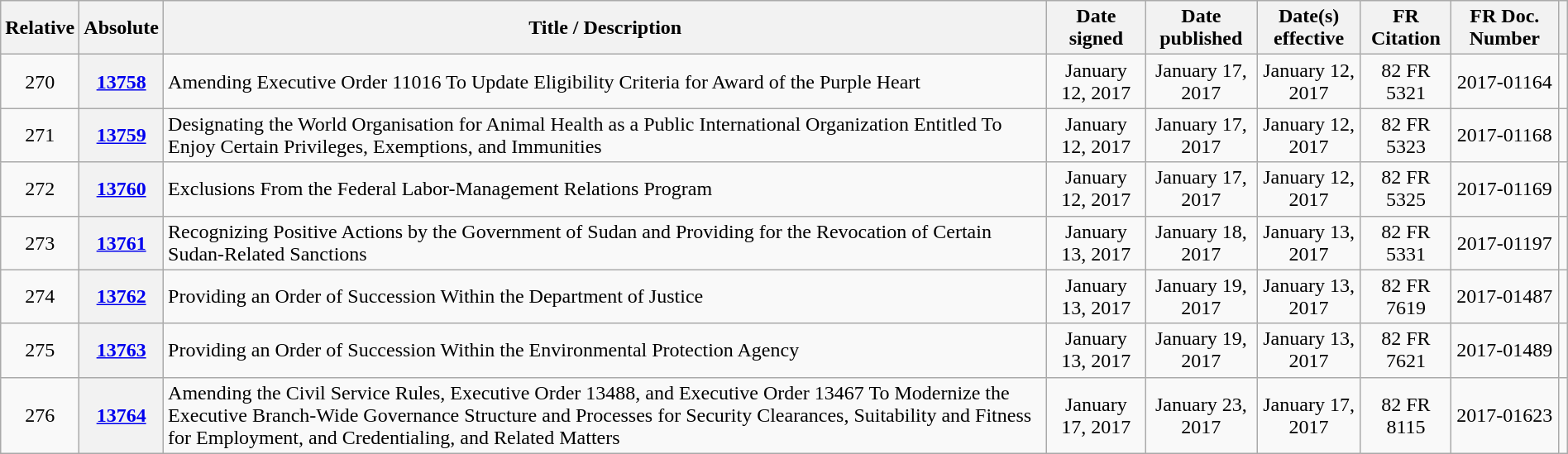<table class="wikitable sortable plainrowheaders" style="width:100%">
<tr style="text-align:center">
<th>Relative </th>
<th>Absolute </th>
<th>Title / Description</th>
<th>Date signed</th>
<th>Date published</th>
<th>Date(s) effective</th>
<th>FR Citation</th>
<th>FR Doc. Number</th>
<th class="unsortable"></th>
</tr>
<tr style="text-align:center">
<td>270</td>
<th><a href='#'>13758</a></th>
<td style="text-align:left">Amending Executive Order 11016 To Update Eligibility Criteria for Award of the Purple Heart</td>
<td>January 12, 2017</td>
<td>January 17, 2017</td>
<td>January 12, 2017</td>
<td>82 FR 5321</td>
<td>2017-01164</td>
<td></td>
</tr>
<tr style="text-align:center">
<td>271</td>
<th><a href='#'>13759</a></th>
<td style="text-align:left">Designating the World Organisation for Animal Health as a Public International Organization Entitled To Enjoy Certain Privileges, Exemptions, and Immunities</td>
<td>January 12, 2017</td>
<td>January 17, 2017</td>
<td>January 12, 2017</td>
<td>82 FR 5323</td>
<td>2017-01168</td>
<td></td>
</tr>
<tr style="text-align:center">
<td>272</td>
<th><a href='#'>13760</a></th>
<td style="text-align:left">Exclusions From the Federal Labor-Management Relations Program</td>
<td>January 12, 2017</td>
<td>January 17, 2017</td>
<td>January 12, 2017</td>
<td>82 FR 5325</td>
<td>2017-01169</td>
<td></td>
</tr>
<tr style="text-align:center">
<td>273</td>
<th><a href='#'>13761</a></th>
<td style="text-align:left">Recognizing Positive Actions by the Government of Sudan and Providing for the Revocation of Certain Sudan-Related Sanctions</td>
<td>January 13, 2017</td>
<td>January 18, 2017</td>
<td>January 13, 2017</td>
<td>82 FR 5331</td>
<td>2017-01197</td>
<td></td>
</tr>
<tr style="text-align:center">
<td>274</td>
<th><a href='#'>13762</a></th>
<td style="text-align:left">Providing an Order of Succession Within the Department of Justice</td>
<td>January 13, 2017</td>
<td>January 19, 2017</td>
<td>January 13, 2017</td>
<td>82 FR 7619</td>
<td>2017-01487</td>
<td></td>
</tr>
<tr style="text-align:center">
<td>275</td>
<th><a href='#'>13763</a></th>
<td style="text-align:left">Providing an Order of Succession Within the Environmental Protection Agency</td>
<td>January 13, 2017</td>
<td>January 19, 2017</td>
<td>January 13, 2017</td>
<td>82 FR 7621</td>
<td>2017-01489</td>
<td></td>
</tr>
<tr style="text-align:center">
<td>276</td>
<th><a href='#'>13764</a></th>
<td style="text-align:left">Amending the Civil Service Rules, Executive Order 13488, and Executive Order 13467 To Modernize the Executive Branch-Wide Governance Structure and Processes for Security Clearances, Suitability and Fitness for Employment, and Credentialing, and Related Matters</td>
<td>January 17, 2017</td>
<td>January 23, 2017</td>
<td>January 17, 2017</td>
<td>82 FR 8115</td>
<td>2017-01623</td>
<td></td>
</tr>
</table>
